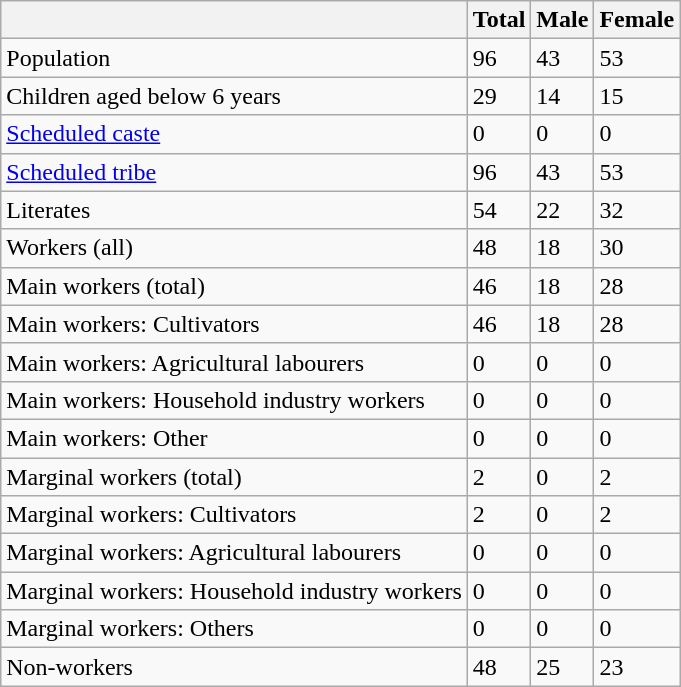<table class="wikitable sortable">
<tr>
<th></th>
<th>Total</th>
<th>Male</th>
<th>Female</th>
</tr>
<tr>
<td>Population</td>
<td>96</td>
<td>43</td>
<td>53</td>
</tr>
<tr>
<td>Children aged below 6 years</td>
<td>29</td>
<td>14</td>
<td>15</td>
</tr>
<tr>
<td><a href='#'>Scheduled caste</a></td>
<td>0</td>
<td>0</td>
<td>0</td>
</tr>
<tr>
<td><a href='#'>Scheduled tribe</a></td>
<td>96</td>
<td>43</td>
<td>53</td>
</tr>
<tr>
<td>Literates</td>
<td>54</td>
<td>22</td>
<td>32</td>
</tr>
<tr>
<td>Workers (all)</td>
<td>48</td>
<td>18</td>
<td>30</td>
</tr>
<tr>
<td>Main workers (total)</td>
<td>46</td>
<td>18</td>
<td>28</td>
</tr>
<tr>
<td>Main workers: Cultivators</td>
<td>46</td>
<td>18</td>
<td>28</td>
</tr>
<tr>
<td>Main workers: Agricultural labourers</td>
<td>0</td>
<td>0</td>
<td>0</td>
</tr>
<tr>
<td>Main workers: Household industry workers</td>
<td>0</td>
<td>0</td>
<td>0</td>
</tr>
<tr>
<td>Main workers: Other</td>
<td>0</td>
<td>0</td>
<td>0</td>
</tr>
<tr>
<td>Marginal workers (total)</td>
<td>2</td>
<td>0</td>
<td>2</td>
</tr>
<tr>
<td>Marginal workers: Cultivators</td>
<td>2</td>
<td>0</td>
<td>2</td>
</tr>
<tr>
<td>Marginal workers: Agricultural labourers</td>
<td>0</td>
<td>0</td>
<td>0</td>
</tr>
<tr>
<td>Marginal workers: Household industry workers</td>
<td>0</td>
<td>0</td>
<td>0</td>
</tr>
<tr>
<td>Marginal workers: Others</td>
<td>0</td>
<td>0</td>
<td>0</td>
</tr>
<tr>
<td>Non-workers</td>
<td>48</td>
<td>25</td>
<td>23</td>
</tr>
</table>
